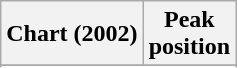<table class="wikitable">
<tr>
<th>Chart (2002)</th>
<th>Peak<br>position</th>
</tr>
<tr>
</tr>
<tr>
</tr>
<tr>
</tr>
</table>
